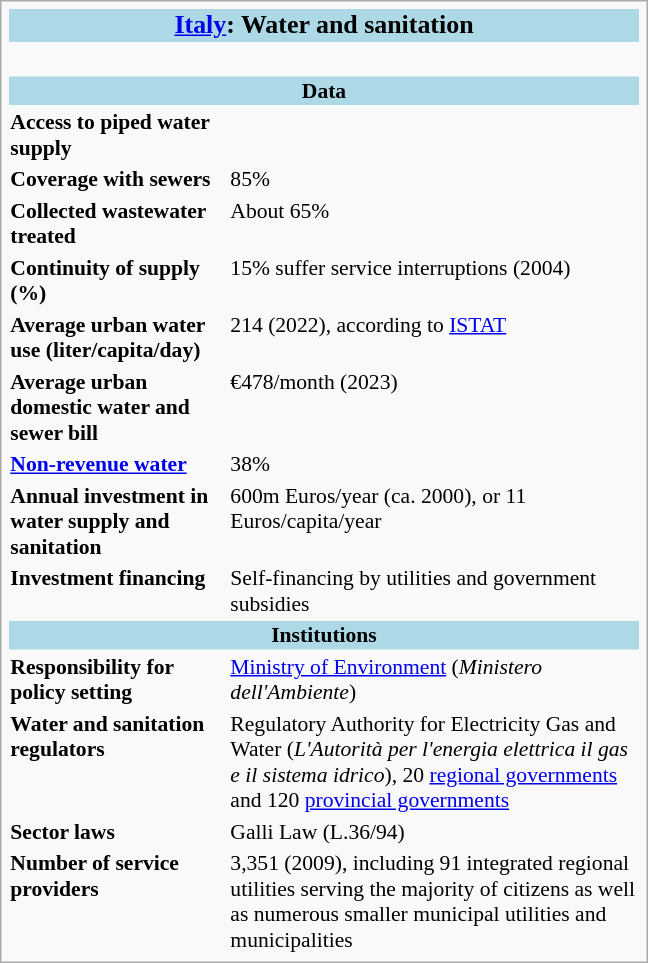<table style="width: 30em; font-size: 90%; text-align: left;" class="infobox">
<tr>
<th style="text-align:center; background:lightblue;" colspan="3"><big><a href='#'>Italy</a>: Water and sanitation</big></th>
</tr>
<tr>
<th style="text-align:center;" colspan="4"><br></th>
</tr>
<tr>
<th style="text-align:center; background:lightblue;" colspan="4">Data</th>
</tr>
<tr>
<th style="text-align:left; vertical-align:top;">Access to piped water supply</th>
<td valign="top"></td>
</tr>
<tr>
<th style="text-align:left; vertical-align:top;">Coverage with sewers</th>
<td valign="top">85%</td>
</tr>
<tr>
<th style="text-align:left; vertical-align:top;">Collected wastewater treated</th>
<td valign="top">About 65%</td>
</tr>
<tr>
<th style="text-align:left; vertical-align:top;">Continuity of supply (%)</th>
<td valign="top">15% suffer service interruptions (2004)</td>
</tr>
<tr>
<th style="text-align:left; vertical-align:top;">Average urban water use (liter/capita/day)</th>
<td valign="top">214 (2022), according to <a href='#'>ISTAT</a></td>
</tr>
<tr>
<th style="text-align:left; vertical-align:top;">Average urban domestic water and sewer bill</th>
<td valign="top">€478/month (2023)</td>
</tr>
<tr>
<th style="text-align:left; vertical-align:top;"><a href='#'>Non-revenue water</a></th>
<td valign="top">38%</td>
</tr>
<tr>
<th style="text-align:left; vertical-align:top;">Annual investment in water supply and sanitation</th>
<td valign="top">600m Euros/year (ca. 2000), or 11 Euros/capita/year</td>
</tr>
<tr>
<th style="text-align:left; vertical-align:top;">Investment financing</th>
<td valign="top">Self-financing by utilities and government subsidies</td>
</tr>
<tr>
<th style="text-align:center; background:lightblue;" colspan="4">Institutions</th>
</tr>
<tr>
<th style="text-align:left; vertical-align:top;">Responsibility for policy setting</th>
<td valign="top"><a href='#'>Ministry of Environment</a> (<em>Ministero dell'Ambiente</em>)</td>
</tr>
<tr>
<th style="text-align:left; vertical-align:top;">Water and sanitation regulators</th>
<td valign="top">Regulatory Authority for Electricity Gas and Water (<em>L'Autorità per l'energia elettrica il gas e il sistema idrico</em>), 20 <a href='#'>regional governments</a> and 120 <a href='#'>provincial governments</a></td>
</tr>
<tr>
<th style="text-align:left; vertical-align:top;">Sector laws</th>
<td valign="top">Galli Law (L.36/94)</td>
</tr>
<tr>
<th style="text-align:left; vertical-align:top;">Number of service providers</th>
<td valign="top">3,351 (2009), including 91 integrated regional utilities serving the majority of citizens as well as numerous smaller municipal utilities and municipalities</td>
</tr>
</table>
